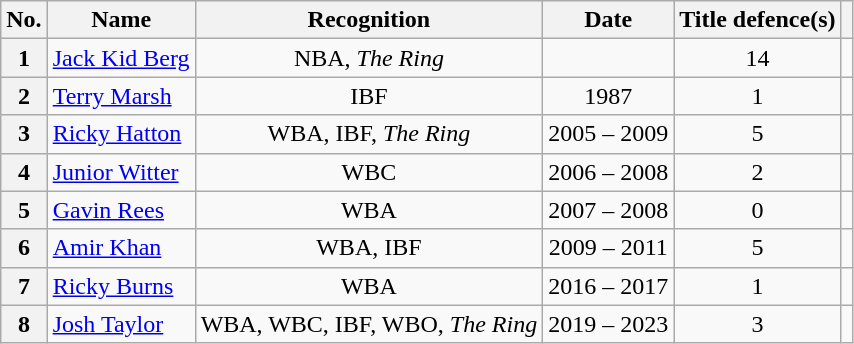<table class="wikitable sortable">
<tr>
<th>No.</th>
<th>Name</th>
<th>Recognition</th>
<th>Date</th>
<th>Title defence(s)</th>
<th></th>
</tr>
<tr align=center>
<th>1</th>
<td align=left><a href='#'>Jack Kid Berg</a></td>
<td>NBA, <em>The Ring</em></td>
<td></td>
<td>14</td>
<td></td>
</tr>
<tr align=center>
<th>2</th>
<td align=left><a href='#'>Terry Marsh</a></td>
<td>IBF</td>
<td>1987</td>
<td>1</td>
<td></td>
</tr>
<tr align=center>
<th>3</th>
<td align=left><a href='#'>Ricky Hatton</a></td>
<td>WBA, IBF, <em>The Ring</em></td>
<td>2005 – 2009</td>
<td>5</td>
<td></td>
</tr>
<tr align=center>
<th>4</th>
<td align=left><a href='#'>Junior Witter</a></td>
<td>WBC</td>
<td>2006 – 2008</td>
<td>2</td>
<td></td>
</tr>
<tr align=center>
<th>5</th>
<td align=left><a href='#'>Gavin Rees</a></td>
<td>WBA</td>
<td>2007 – 2008</td>
<td>0</td>
<td></td>
</tr>
<tr align=center>
<th>6</th>
<td align=left><a href='#'>Amir Khan</a></td>
<td>WBA, IBF</td>
<td>2009 – 2011</td>
<td>5</td>
<td></td>
</tr>
<tr align=center>
<th>7</th>
<td align=left><a href='#'>Ricky Burns</a></td>
<td>WBA</td>
<td>2016 – 2017</td>
<td>1</td>
<td></td>
</tr>
<tr align=center>
<th>8</th>
<td align=left><a href='#'>Josh Taylor</a></td>
<td>WBA, WBC, IBF, WBO, <em>The Ring</em></td>
<td>2019 – 2023</td>
<td>3</td>
<td></td>
</tr>
</table>
